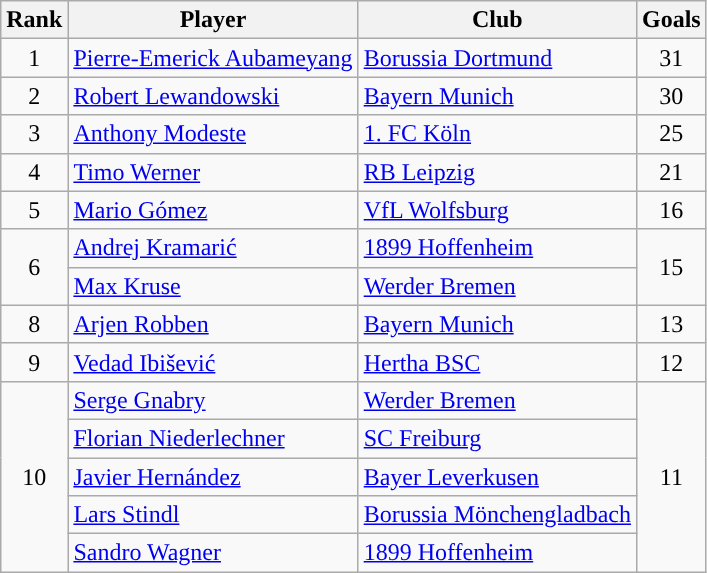<table class="wikitable" style="text-align:center">
<tr>
<th>Rank</th>
<th>Player</th>
<th>Club</th>
<th>Goals</th>
</tr>
<tr>
<td>1</td>
<td align="left"> <a href='#'>Pierre-Emerick Aubameyang</a></td>
<td align="left"><a href='#'>Borussia Dortmund</a></td>
<td>31</td>
</tr>
<tr>
<td>2</td>
<td align="left"> <a href='#'>Robert Lewandowski</a></td>
<td align="left"><a href='#'>Bayern Munich</a></td>
<td>30</td>
</tr>
<tr>
<td>3</td>
<td align="left"> <a href='#'>Anthony Modeste</a></td>
<td align="left"><a href='#'>1. FC Köln</a></td>
<td>25</td>
</tr>
<tr>
<td>4</td>
<td align="left"> <a href='#'>Timo Werner</a></td>
<td align="left"><a href='#'>RB Leipzig</a></td>
<td>21</td>
</tr>
<tr>
<td>5</td>
<td align="left"> <a href='#'>Mario Gómez</a></td>
<td align="left"><a href='#'>VfL Wolfsburg</a></td>
<td>16</td>
</tr>
<tr>
<td rowspan=2>6</td>
<td align="left"> <a href='#'>Andrej Kramarić</a></td>
<td align="left"><a href='#'>1899 Hoffenheim</a></td>
<td rowspan=2>15</td>
</tr>
<tr>
<td align="left"> <a href='#'>Max Kruse</a></td>
<td align="left"><a href='#'>Werder Bremen</a></td>
</tr>
<tr>
<td>8</td>
<td align="left"> <a href='#'>Arjen Robben</a></td>
<td align="left"><a href='#'>Bayern Munich</a></td>
<td>13</td>
</tr>
<tr>
<td>9</td>
<td align="left"> <a href='#'>Vedad Ibišević</a></td>
<td align="left"><a href='#'>Hertha BSC</a></td>
<td>12</td>
</tr>
<tr>
<td rowspan=5>10</td>
<td align="left"> <a href='#'>Serge Gnabry</a></td>
<td align="left"><a href='#'>Werder Bremen</a></td>
<td rowspan=5>11</td>
</tr>
<tr>
<td align="left"> <a href='#'>Florian Niederlechner</a></td>
<td align="left"><a href='#'>SC Freiburg</a></td>
</tr>
<tr>
<td align="left"> <a href='#'>Javier Hernández</a></td>
<td align="left"><a href='#'>Bayer Leverkusen</a></td>
</tr>
<tr>
<td align="left"> <a href='#'>Lars Stindl</a></td>
<td align="left"><a href='#'>Borussia Mönchengladbach</a></td>
</tr>
<tr>
<td align="left"> <a href='#'>Sandro Wagner</a></td>
<td align="left"><a href='#'>1899 Hoffenheim</a></td>
</tr>
</table>
